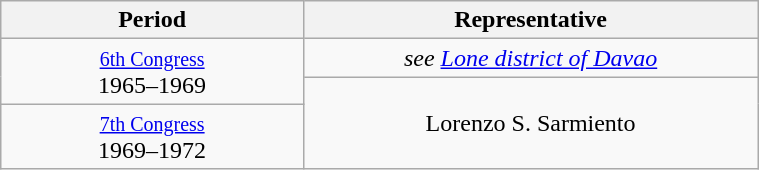<table class="wikitable" style="text-align:center; width:40%;">
<tr>
<th width="40%">Period</th>
<th>Representative</th>
</tr>
<tr>
<td rowspan=2><small><a href='#'>6th Congress</a></small><br>1965–1969</td>
<td><em>see <a href='#'>Lone district of Davao</a></em></td>
</tr>
<tr>
<td rowspan="2">Lorenzo S. Sarmiento</td>
</tr>
<tr>
<td><small><a href='#'>7th Congress</a></small><br>1969–1972</td>
</tr>
</table>
